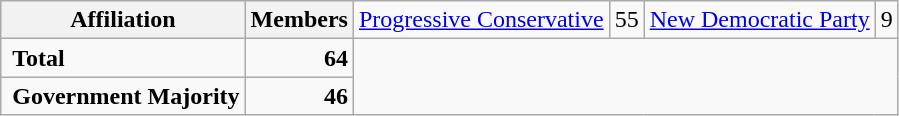<table class="wikitable">
<tr>
<th colspan="2">Affiliation</th>
<th>Members<br></th>
<td><a href='#'>Progressive Conservative</a></td>
<td align="right">55<br></td>
<td><a href='#'>New Democratic Party</a></td>
<td align="right">9</td>
</tr>
<tr>
<td colspan="2" rowspan="1"> <strong>Total</strong><br></td>
<td align="right"><strong>64</strong></td>
</tr>
<tr>
<td colspan="2" rowspan="1"> <strong>Government Majority</strong><br></td>
<td align="right"><strong>46</strong></td>
</tr>
</table>
